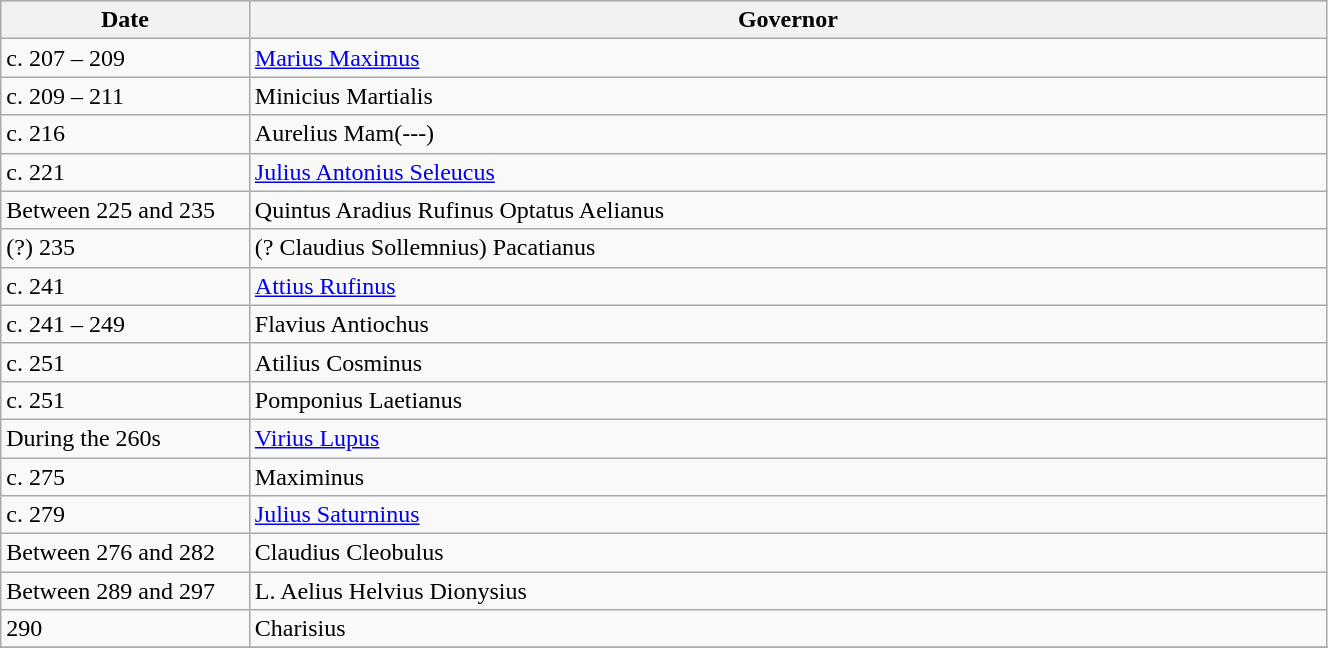<table class="wikitable"  width="70%">
<tr bgcolor="#FFDEAD">
<th width="9%">Date</th>
<th width="39%">Governor</th>
</tr>
<tr>
<td>c. 207 – 209</td>
<td><a href='#'>Marius Maximus</a></td>
</tr>
<tr>
<td>c. 209 – 211</td>
<td>Minicius Martialis</td>
</tr>
<tr>
<td>c. 216</td>
<td>Aurelius Mam(---)</td>
</tr>
<tr>
<td>c. 221</td>
<td><a href='#'>Julius Antonius Seleucus</a></td>
</tr>
<tr>
<td>Between 225 and 235</td>
<td>Quintus Aradius Rufinus Optatus Aelianus</td>
</tr>
<tr>
<td>(?) 235</td>
<td>(? Claudius Sollemnius) Pacatianus</td>
</tr>
<tr>
<td>c. 241</td>
<td><a href='#'>Attius Rufinus</a></td>
</tr>
<tr>
<td>c. 241 – 249</td>
<td>Flavius Antiochus</td>
</tr>
<tr>
<td>c. 251</td>
<td>Atilius Cosminus</td>
</tr>
<tr>
<td>c. 251</td>
<td>Pomponius Laetianus</td>
</tr>
<tr>
<td>During the 260s</td>
<td><a href='#'>Virius Lupus</a></td>
</tr>
<tr>
<td>c. 275</td>
<td>Maximinus</td>
</tr>
<tr>
<td>c. 279</td>
<td><a href='#'>Julius Saturninus</a></td>
</tr>
<tr>
<td>Between 276 and 282</td>
<td>Claudius Cleobulus</td>
</tr>
<tr>
<td>Between 289 and 297</td>
<td>L. Aelius Helvius Dionysius</td>
</tr>
<tr>
<td>290</td>
<td>Charisius</td>
</tr>
<tr>
</tr>
</table>
